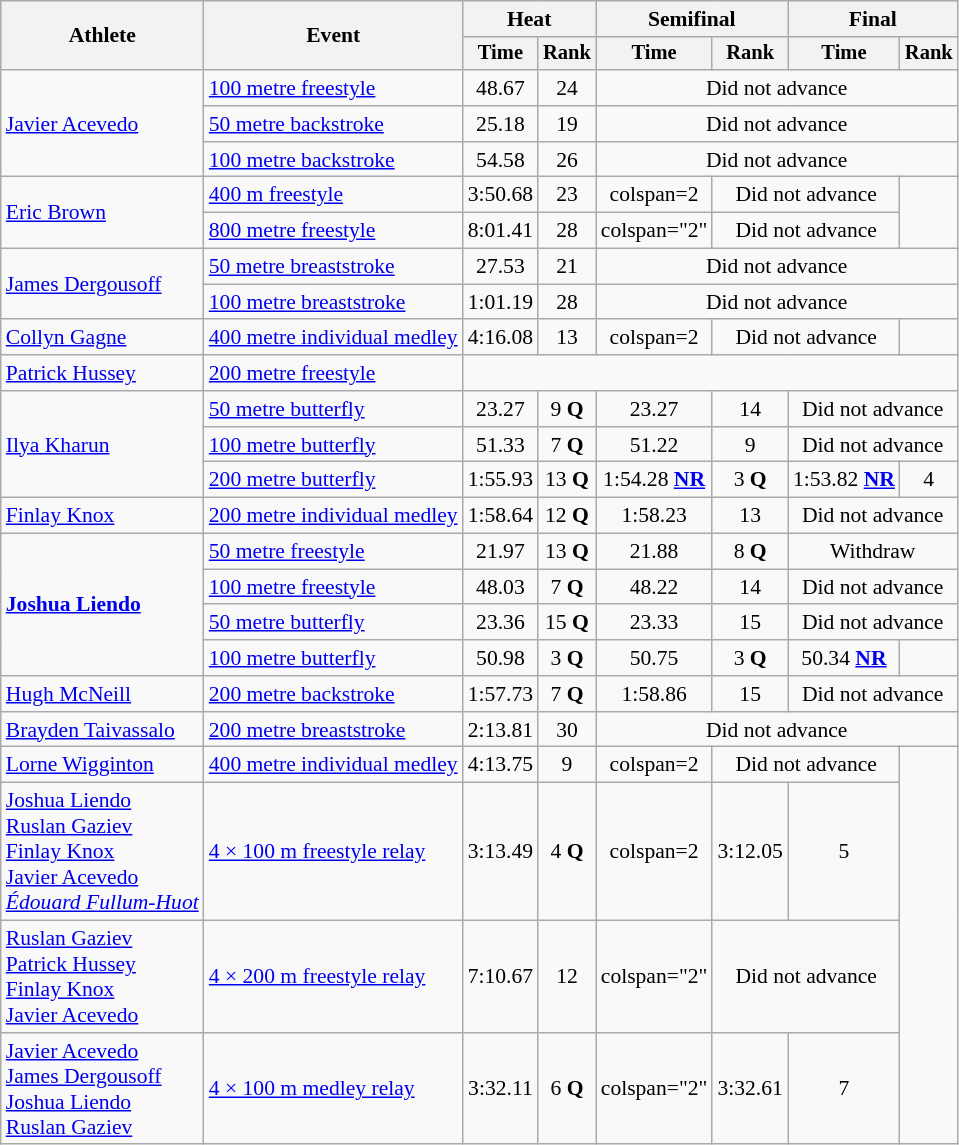<table class="wikitable" style="text-align:center; font-size:90%">
<tr>
<th rowspan="2">Athlete</th>
<th rowspan="2">Event</th>
<th colspan="2">Heat</th>
<th colspan="2">Semifinal</th>
<th colspan="2">Final</th>
</tr>
<tr style="font-size:95%">
<th>Time</th>
<th>Rank</th>
<th>Time</th>
<th>Rank</th>
<th>Time</th>
<th>Rank</th>
</tr>
<tr>
<td align=left rowspan=3><a href='#'>Javier Acevedo</a></td>
<td align=left><a href='#'>100 metre freestyle</a></td>
<td>48.67</td>
<td>24</td>
<td colspan=4>Did not advance</td>
</tr>
<tr>
<td align=left><a href='#'>50 metre backstroke</a></td>
<td>25.18</td>
<td>19</td>
<td colspan=4>Did not advance</td>
</tr>
<tr>
<td align=left><a href='#'>100 metre backstroke</a></td>
<td>54.58</td>
<td>26</td>
<td colspan=4>Did not advance</td>
</tr>
<tr>
<td align=left rowspan=2><a href='#'>Eric Brown</a></td>
<td align=left><a href='#'>400 m freestyle</a></td>
<td>3:50.68</td>
<td>23</td>
<td>colspan=2 </td>
<td colspan=2>Did not advance</td>
</tr>
<tr>
<td align=left><a href='#'>800 metre freestyle</a></td>
<td>8:01.41</td>
<td>28</td>
<td>colspan="2" </td>
<td colspan=2>Did not advance</td>
</tr>
<tr>
<td align=left rowspan=2><a href='#'>James Dergousoff</a></td>
<td align=left><a href='#'>50 metre breaststroke</a></td>
<td>27.53</td>
<td>21</td>
<td colspan=4>Did not advance</td>
</tr>
<tr>
<td align=left><a href='#'>100 metre breaststroke</a></td>
<td>1:01.19</td>
<td>28</td>
<td colspan=4>Did not advance</td>
</tr>
<tr>
<td align=left><a href='#'>Collyn Gagne</a></td>
<td align=left><a href='#'>400 metre individual medley</a></td>
<td>4:16.08</td>
<td>13</td>
<td>colspan=2 </td>
<td colspan=2>Did not advance</td>
</tr>
<tr>
<td align=left><a href='#'>Patrick Hussey</a></td>
<td align=left><a href='#'>200 metre freestyle</a></td>
<td colspan="6"></td>
</tr>
<tr>
<td rowspan="3" align="left"><a href='#'>Ilya Kharun</a></td>
<td align="left"><a href='#'>50 metre butterfly</a></td>
<td>23.27</td>
<td>9 <strong>Q</strong></td>
<td>23.27</td>
<td>14</td>
<td colspan="2">Did not advance</td>
</tr>
<tr>
<td align="left"><a href='#'>100 metre butterfly</a></td>
<td>51.33</td>
<td>7 <strong>Q</strong></td>
<td>51.22</td>
<td>9</td>
<td colspan="2">Did not advance</td>
</tr>
<tr>
<td align=left><a href='#'>200 metre butterfly</a></td>
<td>1:55.93</td>
<td>13 <strong>Q</strong></td>
<td>1:54.28 <strong><a href='#'>NR</a></strong></td>
<td>3 <strong>Q</strong></td>
<td>1:53.82 <strong><a href='#'>NR</a></strong></td>
<td>4</td>
</tr>
<tr>
<td align=left><a href='#'>Finlay Knox</a></td>
<td align=left><a href='#'>200 metre individual medley</a></td>
<td>1:58.64</td>
<td>12 <strong>Q</strong></td>
<td>1:58.23</td>
<td>13</td>
<td colspan="2">Did not advance</td>
</tr>
<tr>
<td rowspan="4" align="left"><strong><a href='#'>Joshua Liendo</a></strong></td>
<td align=left><a href='#'>50 metre freestyle</a></td>
<td>21.97</td>
<td>13 <strong>Q</strong></td>
<td>21.88</td>
<td>8 <strong>Q</strong></td>
<td colspan="2">Withdraw</td>
</tr>
<tr>
<td align=left><a href='#'>100 metre freestyle</a></td>
<td>48.03</td>
<td>7 <strong>Q</strong></td>
<td>48.22</td>
<td>14</td>
<td colspan="2">Did not advance</td>
</tr>
<tr>
<td align=left><a href='#'>50 metre butterfly</a></td>
<td>23.36</td>
<td>15 <strong>Q</strong></td>
<td>23.33</td>
<td>15</td>
<td colspan="2">Did not advance</td>
</tr>
<tr>
<td align=left><a href='#'>100 metre butterfly</a></td>
<td>50.98</td>
<td>3 <strong>Q</strong></td>
<td>50.75</td>
<td>3 <strong>Q</strong></td>
<td>50.34 <strong><a href='#'>NR</a></strong></td>
<td></td>
</tr>
<tr>
<td align=left><a href='#'>Hugh McNeill</a></td>
<td align=left><a href='#'>200 metre backstroke</a></td>
<td>1:57.73</td>
<td>7 <strong>Q</strong></td>
<td>1:58.86</td>
<td>15</td>
<td colspan=2>Did not advance</td>
</tr>
<tr>
<td align=left><a href='#'>Brayden Taivassalo</a></td>
<td align=left><a href='#'>200 metre breaststroke</a></td>
<td>2:13.81</td>
<td>30</td>
<td colspan=4>Did not advance</td>
</tr>
<tr>
<td align=left><a href='#'>Lorne Wigginton</a></td>
<td align=left><a href='#'>400 metre individual medley</a></td>
<td>4:13.75</td>
<td>9</td>
<td>colspan=2 </td>
<td colspan=2>Did not advance</td>
</tr>
<tr>
<td align=left><a href='#'>Joshua Liendo</a> <br><a href='#'>Ruslan Gaziev</a> <br><a href='#'>Finlay Knox</a> <br><a href='#'>Javier Acevedo</a><br><em><a href='#'>Édouard Fullum-Huot</a></em></td>
<td align=left><a href='#'>4 × 100 m freestyle relay</a></td>
<td>3:13.49</td>
<td>4 <strong>Q</strong></td>
<td>colspan=2 </td>
<td>3:12.05</td>
<td>5</td>
</tr>
<tr>
<td align=left><a href='#'>Ruslan Gaziev</a>  <br><a href='#'>Patrick Hussey</a>  <br><a href='#'>Finlay Knox</a>  <br><a href='#'>Javier Acevedo</a></td>
<td align=left><a href='#'>4 × 200 m freestyle relay</a></td>
<td>7:10.67</td>
<td>12</td>
<td>colspan="2" </td>
<td colspan="2">Did not advance</td>
</tr>
<tr>
<td align=left><a href='#'>Javier Acevedo</a> <br><a href='#'>James Dergousoff</a> <br><a href='#'>Joshua Liendo</a> <br><a href='#'>Ruslan Gaziev</a></td>
<td align=left><a href='#'>4 × 100 m medley relay</a></td>
<td>3:32.11</td>
<td>6 <strong>Q</strong></td>
<td>colspan="2" </td>
<td>3:32.61</td>
<td>7</td>
</tr>
</table>
